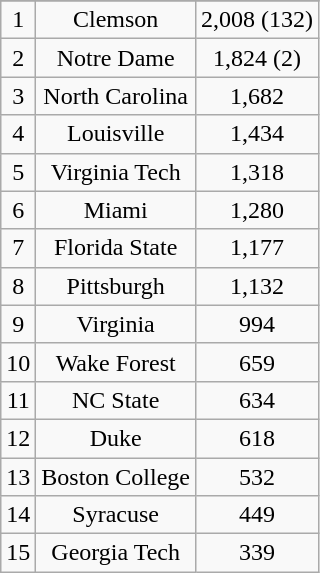<table class="wikitable" style="display: inline-table;">
<tr align="center">
</tr>
<tr align="center">
<td>1</td>
<td>Clemson</td>
<td>2,008 (132)</td>
</tr>
<tr align="center">
<td>2</td>
<td>Notre Dame</td>
<td>1,824 (2)</td>
</tr>
<tr align="center">
<td>3</td>
<td>North Carolina</td>
<td>1,682</td>
</tr>
<tr align="center">
<td>4</td>
<td>Louisville</td>
<td>1,434</td>
</tr>
<tr align="center">
<td>5</td>
<td>Virginia Tech</td>
<td>1,318</td>
</tr>
<tr align="center">
<td>6</td>
<td>Miami</td>
<td>1,280</td>
</tr>
<tr align="center">
<td>7</td>
<td>Florida State</td>
<td>1,177</td>
</tr>
<tr align="center">
<td>8</td>
<td>Pittsburgh</td>
<td>1,132</td>
</tr>
<tr align="center">
<td>9</td>
<td>Virginia</td>
<td>994</td>
</tr>
<tr align="center">
<td>10</td>
<td>Wake Forest</td>
<td>659</td>
</tr>
<tr align="center">
<td>11</td>
<td>NC State</td>
<td>634</td>
</tr>
<tr align="center">
<td>12</td>
<td>Duke</td>
<td>618</td>
</tr>
<tr align="center">
<td>13</td>
<td>Boston College</td>
<td>532</td>
</tr>
<tr align="center">
<td>14</td>
<td>Syracuse</td>
<td>449</td>
</tr>
<tr align="center">
<td>15</td>
<td>Georgia Tech</td>
<td>339</td>
</tr>
</table>
